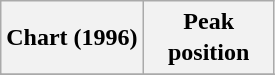<table class="wikitable sortable plainrowheaders">
<tr>
<th>Chart (1996)</th>
<th style="width:5em; line-height:1.3">Peak position</th>
</tr>
<tr>
</tr>
<tr>
</tr>
<tr>
</tr>
<tr>
</tr>
<tr>
</tr>
<tr>
</tr>
<tr>
</tr>
<tr>
</tr>
<tr>
</tr>
<tr>
</tr>
<tr>
</tr>
<tr>
</tr>
</table>
